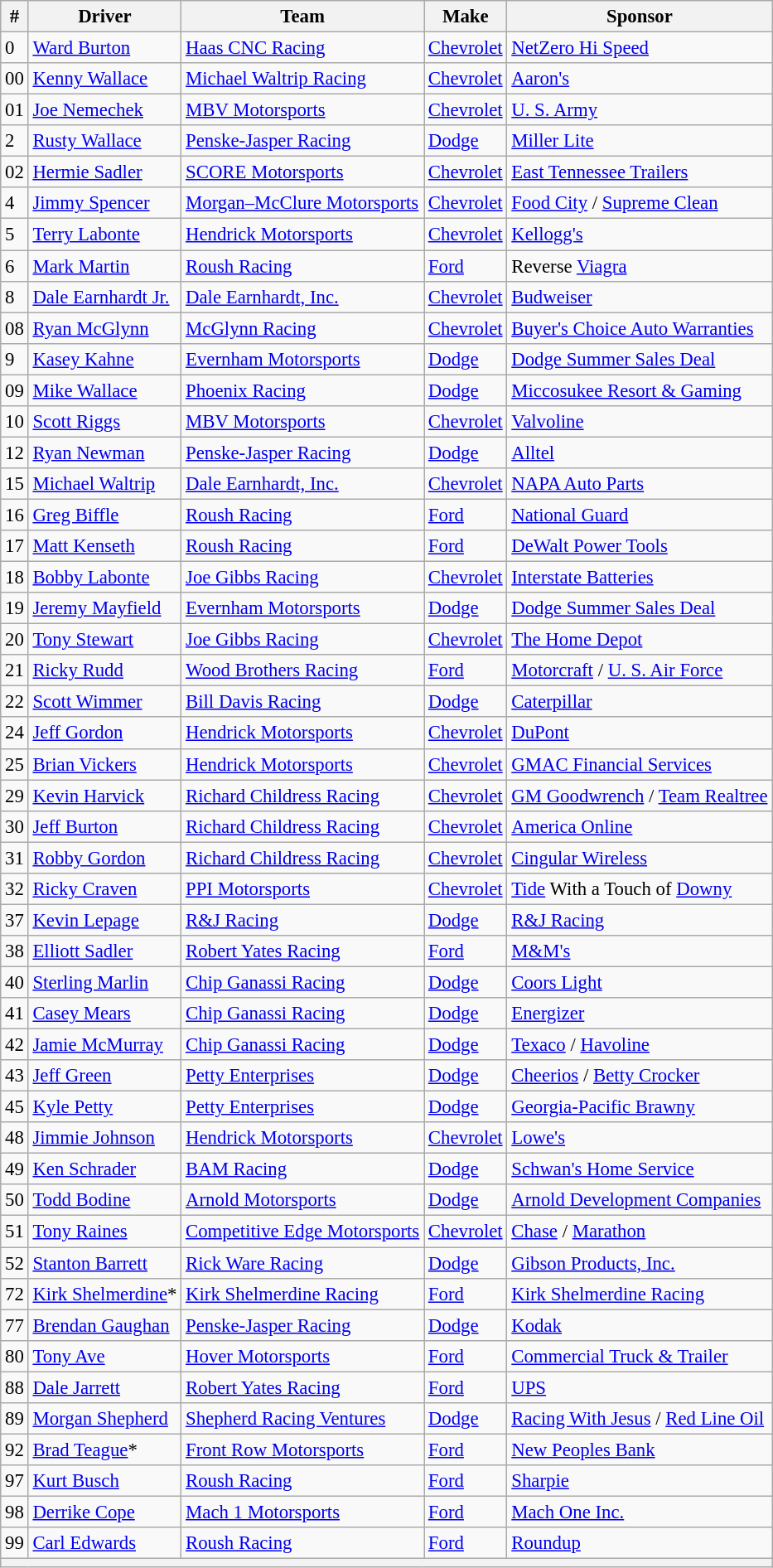<table class="wikitable" style="font-size:95%">
<tr>
<th>#</th>
<th>Driver</th>
<th>Team</th>
<th>Make</th>
<th>Sponsor</th>
</tr>
<tr>
<td>0</td>
<td><a href='#'>Ward Burton</a></td>
<td><a href='#'>Haas CNC Racing</a></td>
<td><a href='#'>Chevrolet</a></td>
<td><a href='#'>NetZero Hi Speed</a></td>
</tr>
<tr>
<td>00</td>
<td><a href='#'>Kenny Wallace</a></td>
<td><a href='#'>Michael Waltrip Racing</a></td>
<td><a href='#'>Chevrolet</a></td>
<td><a href='#'>Aaron's</a></td>
</tr>
<tr>
<td>01</td>
<td><a href='#'>Joe Nemechek</a></td>
<td><a href='#'>MBV Motorsports</a></td>
<td><a href='#'>Chevrolet</a></td>
<td><a href='#'>U. S. Army</a></td>
</tr>
<tr>
<td>2</td>
<td><a href='#'>Rusty Wallace</a></td>
<td><a href='#'>Penske-Jasper Racing</a></td>
<td><a href='#'>Dodge</a></td>
<td><a href='#'>Miller Lite</a></td>
</tr>
<tr>
<td>02</td>
<td><a href='#'>Hermie Sadler</a></td>
<td><a href='#'>SCORE Motorsports</a></td>
<td><a href='#'>Chevrolet</a></td>
<td><a href='#'>East Tennessee Trailers</a></td>
</tr>
<tr>
<td>4</td>
<td><a href='#'>Jimmy Spencer</a></td>
<td><a href='#'>Morgan–McClure Motorsports</a></td>
<td><a href='#'>Chevrolet</a></td>
<td><a href='#'>Food City</a> / <a href='#'>Supreme Clean</a></td>
</tr>
<tr>
<td>5</td>
<td><a href='#'>Terry Labonte</a></td>
<td><a href='#'>Hendrick Motorsports</a></td>
<td><a href='#'>Chevrolet</a></td>
<td><a href='#'>Kellogg's</a></td>
</tr>
<tr>
<td>6</td>
<td><a href='#'>Mark Martin</a></td>
<td><a href='#'>Roush Racing</a></td>
<td><a href='#'>Ford</a></td>
<td>Reverse <a href='#'>Viagra</a></td>
</tr>
<tr>
<td>8</td>
<td><a href='#'>Dale Earnhardt Jr.</a></td>
<td><a href='#'>Dale Earnhardt, Inc.</a></td>
<td><a href='#'>Chevrolet</a></td>
<td><a href='#'>Budweiser</a></td>
</tr>
<tr>
<td>08</td>
<td><a href='#'>Ryan McGlynn</a></td>
<td><a href='#'>McGlynn Racing</a></td>
<td><a href='#'>Chevrolet</a></td>
<td><a href='#'>Buyer's Choice Auto Warranties</a></td>
</tr>
<tr>
<td>9</td>
<td><a href='#'>Kasey Kahne</a></td>
<td><a href='#'>Evernham Motorsports</a></td>
<td><a href='#'>Dodge</a></td>
<td><a href='#'>Dodge Summer Sales Deal</a></td>
</tr>
<tr>
<td>09</td>
<td><a href='#'>Mike Wallace</a></td>
<td><a href='#'>Phoenix Racing</a></td>
<td><a href='#'>Dodge</a></td>
<td><a href='#'>Miccosukee Resort & Gaming</a></td>
</tr>
<tr>
<td>10</td>
<td><a href='#'>Scott Riggs</a></td>
<td><a href='#'>MBV Motorsports</a></td>
<td><a href='#'>Chevrolet</a></td>
<td><a href='#'>Valvoline</a></td>
</tr>
<tr>
<td>12</td>
<td><a href='#'>Ryan Newman</a></td>
<td><a href='#'>Penske-Jasper Racing</a></td>
<td><a href='#'>Dodge</a></td>
<td><a href='#'>Alltel</a></td>
</tr>
<tr>
<td>15</td>
<td><a href='#'>Michael Waltrip</a></td>
<td><a href='#'>Dale Earnhardt, Inc.</a></td>
<td><a href='#'>Chevrolet</a></td>
<td><a href='#'>NAPA Auto Parts</a></td>
</tr>
<tr>
<td>16</td>
<td><a href='#'>Greg Biffle</a></td>
<td><a href='#'>Roush Racing</a></td>
<td><a href='#'>Ford</a></td>
<td><a href='#'>National Guard</a></td>
</tr>
<tr>
<td>17</td>
<td><a href='#'>Matt Kenseth</a></td>
<td><a href='#'>Roush Racing</a></td>
<td><a href='#'>Ford</a></td>
<td><a href='#'>DeWalt Power Tools</a></td>
</tr>
<tr>
<td>18</td>
<td><a href='#'>Bobby Labonte</a></td>
<td><a href='#'>Joe Gibbs Racing</a></td>
<td><a href='#'>Chevrolet</a></td>
<td><a href='#'>Interstate Batteries</a></td>
</tr>
<tr>
<td>19</td>
<td><a href='#'>Jeremy Mayfield</a></td>
<td><a href='#'>Evernham Motorsports</a></td>
<td><a href='#'>Dodge</a></td>
<td><a href='#'>Dodge Summer Sales Deal</a></td>
</tr>
<tr>
<td>20</td>
<td><a href='#'>Tony Stewart</a></td>
<td><a href='#'>Joe Gibbs Racing</a></td>
<td><a href='#'>Chevrolet</a></td>
<td><a href='#'>The Home Depot</a></td>
</tr>
<tr>
<td>21</td>
<td><a href='#'>Ricky Rudd</a></td>
<td><a href='#'>Wood Brothers Racing</a></td>
<td><a href='#'>Ford</a></td>
<td><a href='#'>Motorcraft</a> / <a href='#'>U. S. Air Force</a></td>
</tr>
<tr>
<td>22</td>
<td><a href='#'>Scott Wimmer</a></td>
<td><a href='#'>Bill Davis Racing</a></td>
<td><a href='#'>Dodge</a></td>
<td><a href='#'>Caterpillar</a></td>
</tr>
<tr>
<td>24</td>
<td><a href='#'>Jeff Gordon</a></td>
<td><a href='#'>Hendrick Motorsports</a></td>
<td><a href='#'>Chevrolet</a></td>
<td><a href='#'>DuPont</a></td>
</tr>
<tr>
<td>25</td>
<td><a href='#'>Brian Vickers</a></td>
<td><a href='#'>Hendrick Motorsports</a></td>
<td><a href='#'>Chevrolet</a></td>
<td><a href='#'>GMAC Financial Services</a></td>
</tr>
<tr>
<td>29</td>
<td><a href='#'>Kevin Harvick</a></td>
<td><a href='#'>Richard Childress Racing</a></td>
<td><a href='#'>Chevrolet</a></td>
<td><a href='#'>GM Goodwrench</a> / <a href='#'>Team Realtree</a></td>
</tr>
<tr>
<td>30</td>
<td><a href='#'>Jeff Burton</a></td>
<td><a href='#'>Richard Childress Racing</a></td>
<td><a href='#'>Chevrolet</a></td>
<td><a href='#'>America Online</a></td>
</tr>
<tr>
<td>31</td>
<td><a href='#'>Robby Gordon</a></td>
<td><a href='#'>Richard Childress Racing</a></td>
<td><a href='#'>Chevrolet</a></td>
<td><a href='#'>Cingular Wireless</a></td>
</tr>
<tr>
<td>32</td>
<td><a href='#'>Ricky Craven</a></td>
<td><a href='#'>PPI Motorsports</a></td>
<td><a href='#'>Chevrolet</a></td>
<td><a href='#'>Tide</a> With a Touch of <a href='#'>Downy</a></td>
</tr>
<tr>
<td>37</td>
<td><a href='#'>Kevin Lepage</a></td>
<td><a href='#'>R&J Racing</a></td>
<td><a href='#'>Dodge</a></td>
<td><a href='#'>R&J Racing</a></td>
</tr>
<tr>
<td>38</td>
<td><a href='#'>Elliott Sadler</a></td>
<td><a href='#'>Robert Yates Racing</a></td>
<td><a href='#'>Ford</a></td>
<td><a href='#'>M&M's</a></td>
</tr>
<tr>
<td>40</td>
<td><a href='#'>Sterling Marlin</a></td>
<td><a href='#'>Chip Ganassi Racing</a></td>
<td><a href='#'>Dodge</a></td>
<td><a href='#'>Coors Light</a></td>
</tr>
<tr>
<td>41</td>
<td><a href='#'>Casey Mears</a></td>
<td><a href='#'>Chip Ganassi Racing</a></td>
<td><a href='#'>Dodge</a></td>
<td><a href='#'>Energizer</a></td>
</tr>
<tr>
<td>42</td>
<td><a href='#'>Jamie McMurray</a></td>
<td><a href='#'>Chip Ganassi Racing</a></td>
<td><a href='#'>Dodge</a></td>
<td><a href='#'>Texaco</a> / <a href='#'>Havoline</a></td>
</tr>
<tr>
<td>43</td>
<td><a href='#'>Jeff Green</a></td>
<td><a href='#'>Petty Enterprises</a></td>
<td><a href='#'>Dodge</a></td>
<td><a href='#'>Cheerios</a> / <a href='#'>Betty Crocker</a></td>
</tr>
<tr>
<td>45</td>
<td><a href='#'>Kyle Petty</a></td>
<td><a href='#'>Petty Enterprises</a></td>
<td><a href='#'>Dodge</a></td>
<td><a href='#'>Georgia-Pacific Brawny</a></td>
</tr>
<tr>
<td>48</td>
<td><a href='#'>Jimmie Johnson</a></td>
<td><a href='#'>Hendrick Motorsports</a></td>
<td><a href='#'>Chevrolet</a></td>
<td><a href='#'>Lowe's</a></td>
</tr>
<tr>
<td>49</td>
<td><a href='#'>Ken Schrader</a></td>
<td><a href='#'>BAM Racing</a></td>
<td><a href='#'>Dodge</a></td>
<td><a href='#'>Schwan's Home Service</a></td>
</tr>
<tr>
<td>50</td>
<td><a href='#'>Todd Bodine</a></td>
<td><a href='#'>Arnold Motorsports</a></td>
<td><a href='#'>Dodge</a></td>
<td><a href='#'>Arnold Development Companies</a></td>
</tr>
<tr>
<td>51</td>
<td><a href='#'>Tony Raines</a></td>
<td><a href='#'>Competitive Edge Motorsports</a></td>
<td><a href='#'>Chevrolet</a></td>
<td><a href='#'>Chase</a> / <a href='#'>Marathon</a></td>
</tr>
<tr>
<td>52</td>
<td><a href='#'>Stanton Barrett</a></td>
<td><a href='#'>Rick Ware Racing</a></td>
<td><a href='#'>Dodge</a></td>
<td><a href='#'>Gibson Products, Inc.</a></td>
</tr>
<tr>
<td>72</td>
<td><a href='#'>Kirk Shelmerdine</a>*</td>
<td><a href='#'>Kirk Shelmerdine Racing</a></td>
<td><a href='#'>Ford</a></td>
<td><a href='#'>Kirk Shelmerdine Racing</a></td>
</tr>
<tr>
<td>77</td>
<td><a href='#'>Brendan Gaughan</a></td>
<td><a href='#'>Penske-Jasper Racing</a></td>
<td><a href='#'>Dodge</a></td>
<td><a href='#'>Kodak</a></td>
</tr>
<tr>
<td>80</td>
<td><a href='#'>Tony Ave</a></td>
<td><a href='#'>Hover Motorsports</a></td>
<td><a href='#'>Ford</a></td>
<td><a href='#'>Commercial Truck & Trailer</a></td>
</tr>
<tr>
<td>88</td>
<td><a href='#'>Dale Jarrett</a></td>
<td><a href='#'>Robert Yates Racing</a></td>
<td><a href='#'>Ford</a></td>
<td><a href='#'>UPS</a></td>
</tr>
<tr>
<td>89</td>
<td><a href='#'>Morgan Shepherd</a></td>
<td><a href='#'>Shepherd Racing Ventures</a></td>
<td><a href='#'>Dodge</a></td>
<td><a href='#'>Racing With Jesus</a> / <a href='#'>Red Line Oil</a></td>
</tr>
<tr>
<td>92</td>
<td><a href='#'>Brad Teague</a>*</td>
<td><a href='#'>Front Row Motorsports</a></td>
<td><a href='#'>Ford</a></td>
<td><a href='#'>New Peoples Bank</a></td>
</tr>
<tr>
<td>97</td>
<td><a href='#'>Kurt Busch</a></td>
<td><a href='#'>Roush Racing</a></td>
<td><a href='#'>Ford</a></td>
<td><a href='#'>Sharpie</a></td>
</tr>
<tr>
<td>98</td>
<td><a href='#'>Derrike Cope</a></td>
<td><a href='#'>Mach 1 Motorsports</a></td>
<td><a href='#'>Ford</a></td>
<td><a href='#'>Mach One Inc.</a></td>
</tr>
<tr>
<td>99</td>
<td><a href='#'>Carl Edwards</a></td>
<td><a href='#'>Roush Racing</a></td>
<td><a href='#'>Ford</a></td>
<td><a href='#'>Roundup</a></td>
</tr>
<tr>
<th colspan="5"></th>
</tr>
</table>
